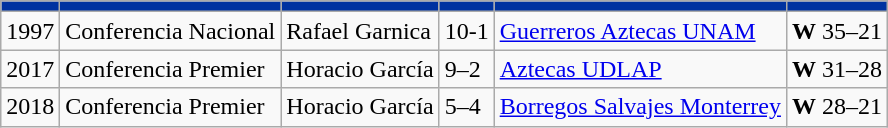<table class="wikitable">
<tr>
<th style=background:#0032A0></th>
<th style=background:#0032A0></th>
<th style=background:#0032A0></th>
<th style=background:#0032A0></th>
<th style=background:#0032A0></th>
<th style=background:#0032A0></th>
</tr>
<tr>
<td>1997</td>
<td>Conferencia Nacional</td>
<td>Rafael Garnica</td>
<td>10-1</td>
<td><a href='#'>Guerreros Aztecas UNAM</a></td>
<td><strong>W</strong> 35–21</td>
</tr>
<tr>
<td>2017</td>
<td>Conferencia Premier</td>
<td>Horacio García</td>
<td>9–2</td>
<td><a href='#'>Aztecas UDLAP</a></td>
<td><strong>W</strong> 31–28</td>
</tr>
<tr>
<td>2018</td>
<td>Conferencia Premier</td>
<td>Horacio García</td>
<td>5–4</td>
<td><a href='#'>Borregos Salvajes Monterrey</a></td>
<td><strong>W</strong> 28–21</td>
</tr>
</table>
